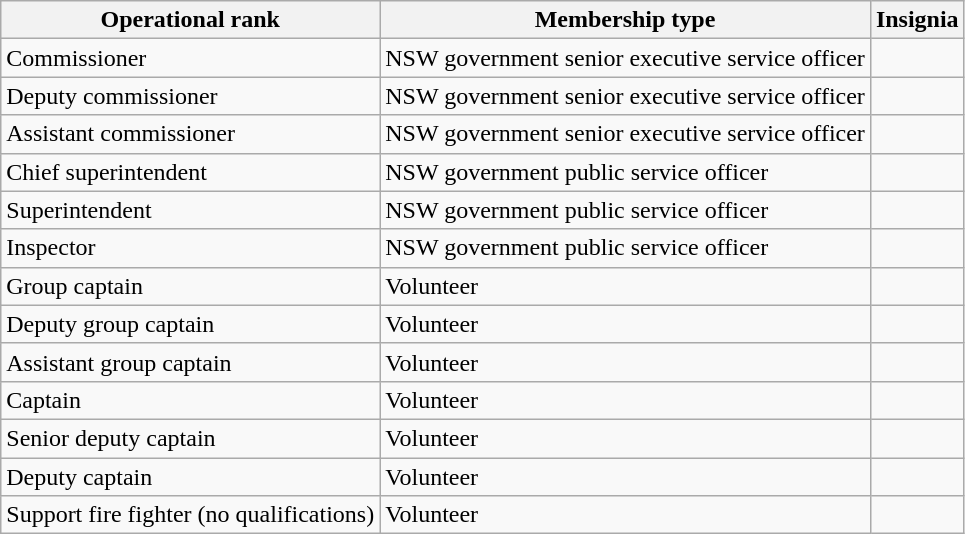<table class="wikitable">
<tr>
<th>Operational rank</th>
<th>Membership type</th>
<th>Insignia</th>
</tr>
<tr>
<td>Commissioner</td>
<td>NSW government senior executive service officer</td>
<td></td>
</tr>
<tr>
<td>Deputy commissioner</td>
<td>NSW government senior executive service officer</td>
<td></td>
</tr>
<tr>
<td>Assistant commissioner</td>
<td>NSW government senior executive service officer</td>
<td></td>
</tr>
<tr>
<td>Chief superintendent</td>
<td>NSW government public service officer</td>
<td></td>
</tr>
<tr>
<td>Superintendent</td>
<td>NSW government public service officer</td>
<td></td>
</tr>
<tr>
<td>Inspector</td>
<td>NSW government public service officer</td>
<td></td>
</tr>
<tr>
<td>Group captain</td>
<td>Volunteer</td>
<td></td>
</tr>
<tr>
<td>Deputy group captain</td>
<td>Volunteer</td>
<td></td>
</tr>
<tr>
<td>Assistant group captain</td>
<td>Volunteer</td>
<td></td>
</tr>
<tr>
<td>Captain</td>
<td>Volunteer</td>
<td></td>
</tr>
<tr>
<td>Senior deputy captain</td>
<td>Volunteer</td>
<td></td>
</tr>
<tr>
<td>Deputy captain</td>
<td>Volunteer</td>
<td></td>
</tr>
<tr>
<td>Support fire fighter (no qualifications)</td>
<td>Volunteer</td>
<td></td>
</tr>
</table>
